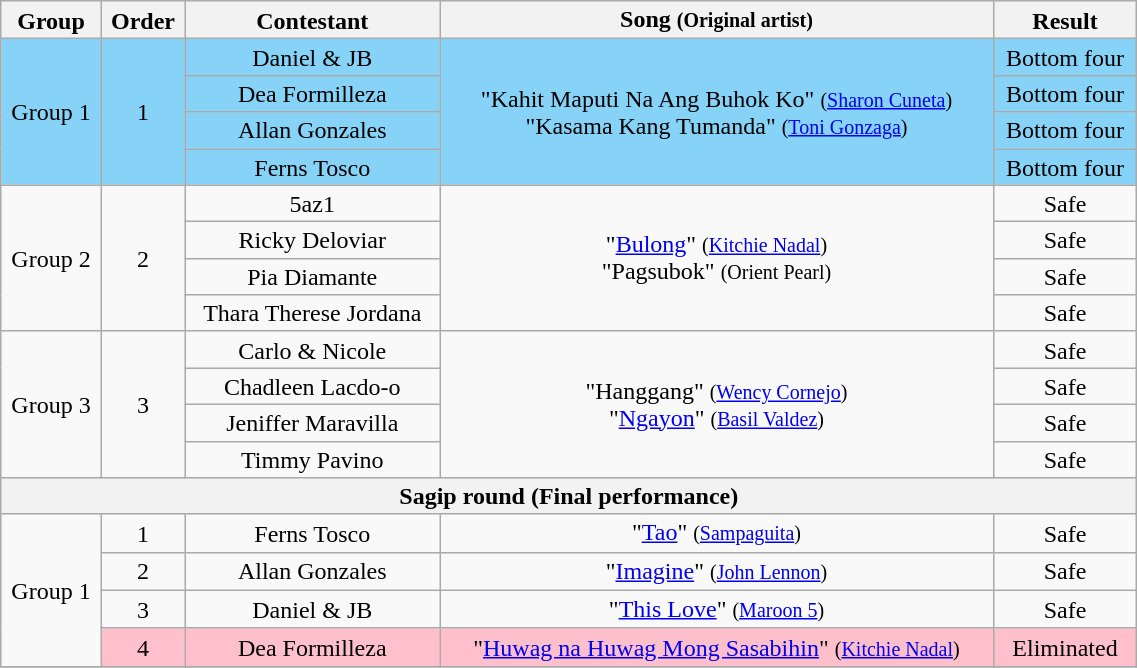<table class="wikitable" style="text-align:center; font-size:100%; line-height:17px;"  width="60%">
<tr>
<th scope="col">Group</th>
<th>Order</th>
<th>Contestant</th>
<th>Song <small>(Original artist)</small></th>
<th>Result</th>
</tr>
<tr style="background:#87D3F8;">
<td rowspan="4">Group 1</td>
<td rowspan="4">1</td>
<td>Daniel & JB</td>
<td rowspan="4">"Kahit Maputi Na Ang Buhok Ko" <small>(<a href='#'>Sharon Cuneta</a>)</small><br>"Kasama Kang Tumanda" <small>(<a href='#'>Toni Gonzaga</a>)</small></td>
<td>Bottom four</td>
</tr>
<tr style="background:#87D3F8;">
<td>Dea Formilleza</td>
<td>Bottom four</td>
</tr>
<tr style="background:#87D3F8;">
<td>Allan Gonzales</td>
<td>Bottom four</td>
</tr>
<tr style="background:#87D3F8;">
<td>Ferns Tosco</td>
<td>Bottom four</td>
</tr>
<tr>
<td rowspan="4">Group 2</td>
<td rowspan="4">2</td>
<td>5az1</td>
<td rowspan="4">"<a href='#'>Bulong</a>" <small>(<a href='#'>Kitchie Nadal</a>)</small><br>"Pagsubok" <small>(Orient Pearl)</small></td>
<td>Safe</td>
</tr>
<tr>
<td>Ricky Deloviar</td>
<td>Safe</td>
</tr>
<tr>
<td>Pia Diamante</td>
<td>Safe</td>
</tr>
<tr>
<td>Thara Therese Jordana</td>
<td>Safe</td>
</tr>
<tr>
<td rowspan="4">Group 3</td>
<td rowspan="4">3</td>
<td>Carlo & Nicole</td>
<td rowspan="4">"Hanggang" <small>(<a href='#'>Wency Cornejo</a>)</small><br>"<a href='#'>Ngayon</a>" <small>(<a href='#'>Basil Valdez</a>)</small></td>
<td>Safe</td>
</tr>
<tr>
<td>Chadleen Lacdo-o</td>
<td>Safe</td>
</tr>
<tr>
<td>Jeniffer Maravilla</td>
<td>Safe</td>
</tr>
<tr>
<td>Timmy Pavino</td>
<td>Safe</td>
</tr>
<tr>
<th colspan="5">Sagip round (Final performance)</th>
</tr>
<tr>
<td rowspan="4">Group 1</td>
<td>1</td>
<td>Ferns Tosco</td>
<td>"<a href='#'>Tao</a>" <small>(<a href='#'>Sampaguita</a>)</small></td>
<td>Safe</td>
</tr>
<tr>
<td>2</td>
<td>Allan Gonzales</td>
<td>"<a href='#'>Imagine</a>" <small>(<a href='#'>John Lennon</a>)</small></td>
<td>Safe</td>
</tr>
<tr>
<td>3</td>
<td>Daniel & JB</td>
<td>"<a href='#'>This Love</a>" <small>(<a href='#'>Maroon 5</a>)</small></td>
<td>Safe</td>
</tr>
<tr style="background:pink;">
<td>4</td>
<td>Dea Formilleza</td>
<td>"<a href='#'>Huwag na Huwag Mong Sasabihin</a>" <small>(<a href='#'>Kitchie Nadal</a>)</small></td>
<td>Eliminated</td>
</tr>
<tr>
</tr>
</table>
